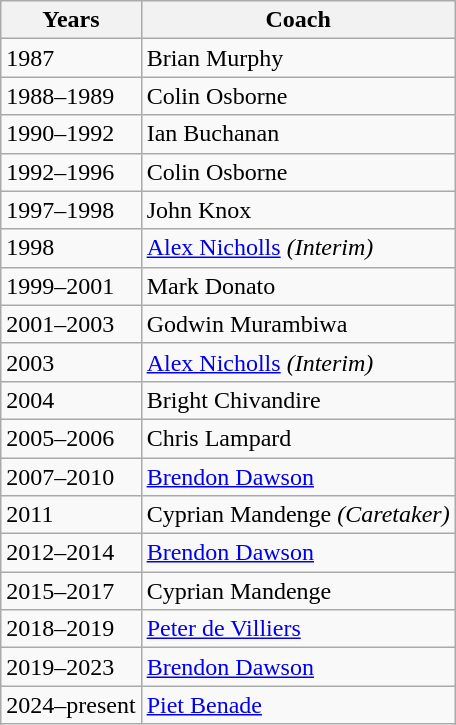<table class=wikitable>
<tr>
<th>Years</th>
<th>Coach</th>
</tr>
<tr>
<td>1987</td>
<td> Brian Murphy</td>
</tr>
<tr>
<td>1988–1989</td>
<td> Colin Osborne</td>
</tr>
<tr>
<td>1990–1992</td>
<td> Ian Buchanan</td>
</tr>
<tr>
<td>1992–1996</td>
<td> Colin Osborne</td>
</tr>
<tr>
<td>1997–1998</td>
<td> John Knox</td>
</tr>
<tr>
<td>1998</td>
<td> <a href='#'>Alex Nicholls</a> <em>(Interim)</em></td>
</tr>
<tr>
<td>1999–2001</td>
<td> Mark Donato</td>
</tr>
<tr>
<td>2001–2003</td>
<td> Godwin Murambiwa</td>
</tr>
<tr>
<td>2003</td>
<td> <a href='#'>Alex Nicholls</a> <em>(Interim)</em></td>
</tr>
<tr>
<td>2004</td>
<td> Bright Chivandire</td>
</tr>
<tr>
<td>2005–2006</td>
<td> Chris Lampard</td>
</tr>
<tr>
<td>2007–2010</td>
<td> <a href='#'>Brendon Dawson</a></td>
</tr>
<tr>
<td>2011</td>
<td> Cyprian Mandenge <em>(Caretaker)</em></td>
</tr>
<tr>
<td>2012–2014</td>
<td> <a href='#'>Brendon Dawson</a></td>
</tr>
<tr>
<td>2015–2017</td>
<td> Cyprian Mandenge</td>
</tr>
<tr>
<td>2018–2019</td>
<td> <a href='#'>Peter de Villiers</a></td>
</tr>
<tr>
<td>2019–2023</td>
<td> <a href='#'>Brendon Dawson</a></td>
</tr>
<tr>
<td>2024–present</td>
<td> <a href='#'>Piet Benade </a></td>
</tr>
</table>
